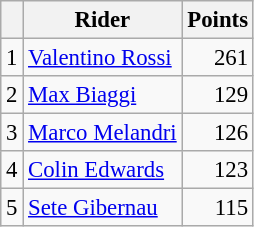<table class="wikitable" style="font-size: 95%;">
<tr>
<th></th>
<th>Rider</th>
<th>Points</th>
</tr>
<tr>
<td align=center>1</td>
<td> <a href='#'>Valentino Rossi</a></td>
<td align=right>261</td>
</tr>
<tr>
<td align=center>2</td>
<td> <a href='#'>Max Biaggi</a></td>
<td align=right>129</td>
</tr>
<tr>
<td align=center>3</td>
<td> <a href='#'>Marco Melandri</a></td>
<td align=right>126</td>
</tr>
<tr>
<td align=center>4</td>
<td> <a href='#'>Colin Edwards</a></td>
<td align=right>123</td>
</tr>
<tr>
<td align=center>5</td>
<td> <a href='#'>Sete Gibernau</a></td>
<td align=right>115</td>
</tr>
</table>
